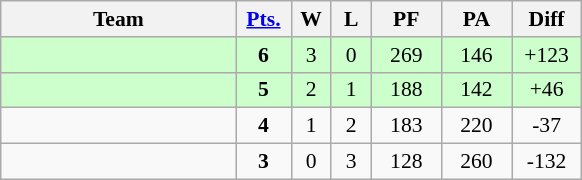<table class=wikitable style="font-size:90%;">
<tr align=center>
<th width=150px>Team</th>
<th width=30px><a href='#'>Pts.</a></th>
<th width=20px>W</th>
<th width=20px>L</th>
<th width=40px>PF</th>
<th width=40px>PA</th>
<th width=40px>Diff</th>
</tr>
<tr align=center bgcolor="#ccffcc">
<td align=left></td>
<td><strong>6</strong></td>
<td>3</td>
<td>0</td>
<td>269</td>
<td>146</td>
<td>+123</td>
</tr>
<tr align=center bgcolor="#ccffcc">
<td align=left></td>
<td><strong>5</strong></td>
<td>2</td>
<td>1</td>
<td>188</td>
<td>142</td>
<td>+46</td>
</tr>
<tr align=center>
<td align=left></td>
<td><strong>4</strong></td>
<td>1</td>
<td>2</td>
<td>183</td>
<td>220</td>
<td>-37</td>
</tr>
<tr align=center>
<td align=left></td>
<td><strong>3</strong></td>
<td>0</td>
<td>3</td>
<td>128</td>
<td>260</td>
<td>-132</td>
</tr>
</table>
